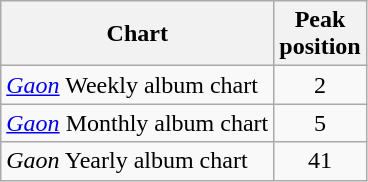<table class="wikitable sortable">
<tr>
<th>Chart</th>
<th>Peak<br>position</th>
</tr>
<tr>
<td><em><a href='#'>Gaon</a></em> Weekly album chart</td>
<td align="center">2</td>
</tr>
<tr>
<td><em><a href='#'>Gaon</a></em> Monthly album chart</td>
<td align="center">5</td>
</tr>
<tr>
<td><em>Gaon</em> Yearly album chart</td>
<td align="center">41</td>
</tr>
</table>
